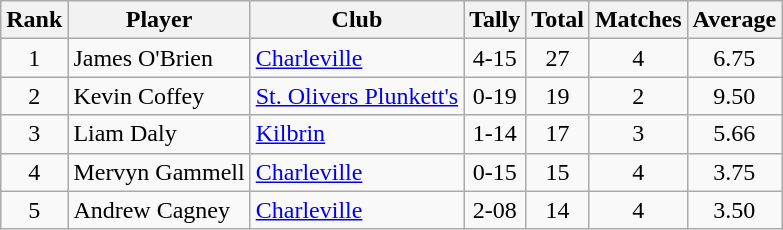<table class="wikitable">
<tr>
<th>Rank</th>
<th>Player</th>
<th>Club</th>
<th>Tally</th>
<th>Total</th>
<th>Matches</th>
<th>Average</th>
</tr>
<tr>
<td rowspan=1 align=center>1</td>
<td>James O'Brien</td>
<td><a href='#'>Charleville</a></td>
<td align=center>4-15</td>
<td align=center>27</td>
<td align=center>4</td>
<td align=center>6.75</td>
</tr>
<tr>
<td rowspan=1 align=center>2</td>
<td>Kevin Coffey</td>
<td><a href='#'>St. Olivers Plunkett's</a></td>
<td align=center>0-19</td>
<td align=center>19</td>
<td align=center>2</td>
<td align=center>9.50</td>
</tr>
<tr>
<td rowspan=1 align=center>3</td>
<td>Liam Daly</td>
<td><a href='#'>Kilbrin</a></td>
<td align=center>1-14</td>
<td align=center>17</td>
<td align=center>3</td>
<td align=center>5.66</td>
</tr>
<tr>
<td rowspan=1 align=center>4</td>
<td>Mervyn Gammell</td>
<td><a href='#'>Charleville</a></td>
<td align=center>0-15</td>
<td align=center>15</td>
<td align=center>4</td>
<td align=center>3.75</td>
</tr>
<tr>
<td rowspan=1 align=center>5</td>
<td>Andrew Cagney</td>
<td><a href='#'>Charleville</a></td>
<td align=center>2-08</td>
<td align=center>14</td>
<td align=center>4</td>
<td align=center>3.50</td>
</tr>
</table>
